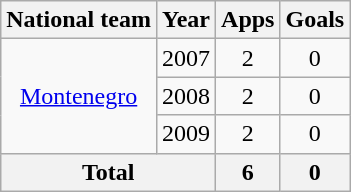<table class="wikitable" style="text-align:center">
<tr>
<th>National team</th>
<th>Year</th>
<th>Apps</th>
<th>Goals</th>
</tr>
<tr>
<td rowspan="3" style="vertical-align:center"><a href='#'>Montenegro</a></td>
<td>2007</td>
<td>2</td>
<td>0</td>
</tr>
<tr>
<td>2008</td>
<td>2</td>
<td>0</td>
</tr>
<tr>
<td>2009</td>
<td>2</td>
<td>0</td>
</tr>
<tr>
<th colspan="2">Total</th>
<th>6</th>
<th>0</th>
</tr>
</table>
